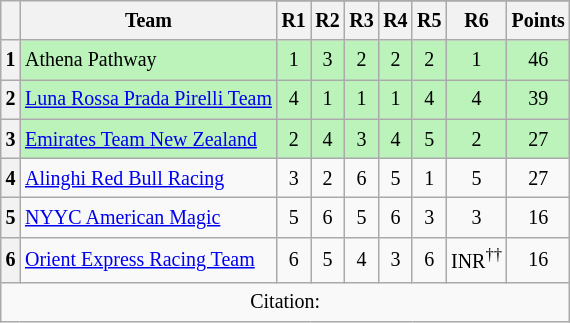<table class="wikitable" style="font-size:10pt;line-height:1.5;text-align: center;">
<tr>
<th rowspan="2"></th>
<th rowspan="2">Team</th>
</tr>
<tr>
<th>R1</th>
<th>R2</th>
<th>R3</th>
<th>R4</th>
<th>R5</th>
<th>R6</th>
<th>Points</th>
</tr>
<tr>
<th>1</th>
<td align="left" bgcolor="#BBF3BB"> Athena Pathway</td>
<td bgcolor="#BBF3BB">1</td>
<td bgcolor="#BBF3BB">3</td>
<td bgcolor="#BBF3BB">2</td>
<td bgcolor="#BBF3BB">2</td>
<td bgcolor="#BBF3BB">2</td>
<td bgcolor="#BBF3BB">1</td>
<td bgcolor="#BBF3BB">46</td>
</tr>
<tr>
<th>2</th>
<td align="left" bgcolor="#BBF3BB"> <a href='#'>Luna Rossa Prada Pirelli Team</a></td>
<td bgcolor="#BBF3BB">4</td>
<td bgcolor="#BBF3BB">1</td>
<td bgcolor="#BBF3BB">1</td>
<td bgcolor="#BBF3BB">1</td>
<td bgcolor="#BBF3BB">4</td>
<td bgcolor="#BBF3BB">4</td>
<td bgcolor="#BBF3BB">39</td>
</tr>
<tr>
<th>3</th>
<td align="left" bgcolor="#BBF3BB"> <a href='#'>Emirates Team New Zealand</a></td>
<td bgcolor="#BBF3BB">2</td>
<td bgcolor="#BBF3BB">4</td>
<td bgcolor="#BBF3BB">3</td>
<td bgcolor="#BBF3BB">4</td>
<td bgcolor="#BBF3BB">5</td>
<td bgcolor="#BBF3BB">2</td>
<td bgcolor="#BBF3BB">27</td>
</tr>
<tr>
<th>4</th>
<td align="left"> <a href='#'>Alinghi Red Bull Racing</a></td>
<td>3</td>
<td>2</td>
<td>6</td>
<td>5</td>
<td>1</td>
<td>5</td>
<td>27</td>
</tr>
<tr>
<th>5</th>
<td align="left"> <a href='#'>NYYC American Magic</a></td>
<td>5</td>
<td>6</td>
<td>5</td>
<td>6</td>
<td>3</td>
<td>3</td>
<td>16</td>
</tr>
<tr>
<th>6</th>
<td align="left"> <a href='#'>Orient Express Racing Team</a></td>
<td>6</td>
<td>5</td>
<td>4</td>
<td>3</td>
<td>6</td>
<td>INR<sup>††</sup></td>
<td>16</td>
</tr>
<tr>
<td colspan="12" align=center>Citation:</td>
</tr>
</table>
